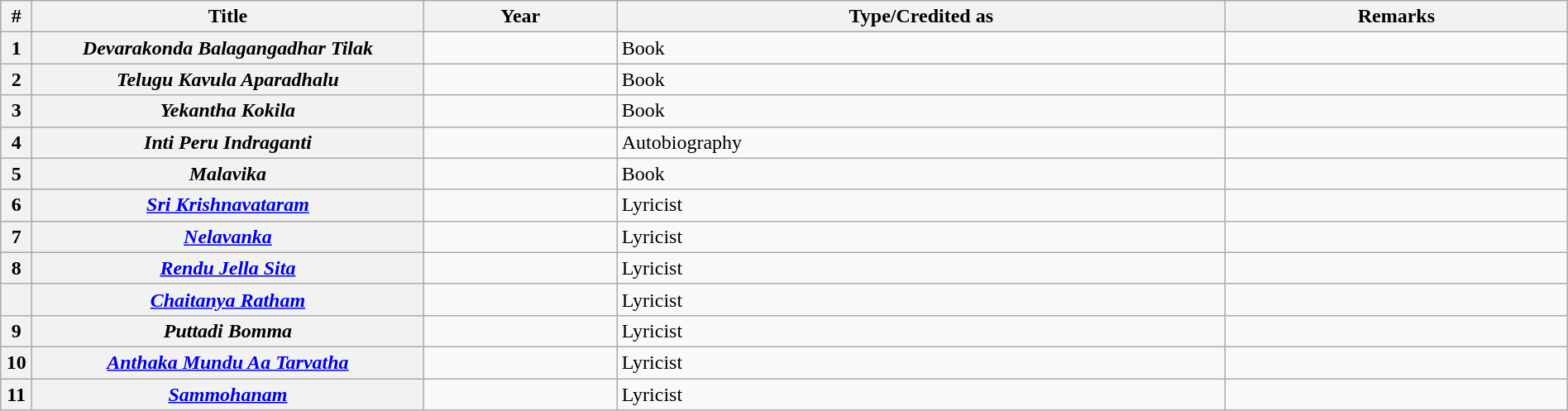<table class="wikitable sortable plainrowheaders" width=100%>
<tr>
<th scope="col" width=2%>#</th>
<th scope="col" width=25%>Title</th>
<th scope="col">Year</th>
<th scope="col">Type/Credited as</th>
<th scope="col">Remarks</th>
</tr>
<tr>
<th scope="row" align="left">1</th>
<th><em>Devarakonda Balagangadhar Tilak</em></th>
<td></td>
<td>Book</td>
<td></td>
</tr>
<tr>
<th scope="row" align="left">2</th>
<th><em>Telugu Kavula Aparadhalu</em></th>
<td></td>
<td>Book</td>
<td></td>
</tr>
<tr>
<th scope="row" align="left">3</th>
<th><em>Yekantha Kokila</em></th>
<td></td>
<td>Book</td>
<td></td>
</tr>
<tr>
<th scope="row" align="left">4</th>
<th><em>Inti Peru Indraganti</em></th>
<td></td>
<td>Autobiography</td>
<td></td>
</tr>
<tr>
<th scope="row" align="left">5</th>
<th><em>Malavika</em></th>
<td></td>
<td>Book</td>
<td></td>
</tr>
<tr>
<th scope="row" align="left">6</th>
<th><em><a href='#'>Sri Krishnavataram</a></em></th>
<td></td>
<td>Lyricist</td>
<td></td>
</tr>
<tr>
<th scope="row" align="left">7</th>
<th><em><a href='#'>Nelavanka</a></em></th>
<td></td>
<td>Lyricist</td>
<td></td>
</tr>
<tr>
<th scope="row" align="left">8</th>
<th><em><a href='#'>Rendu Jella Sita</a></em></th>
<td></td>
<td>Lyricist</td>
<td></td>
</tr>
<tr>
<th></th>
<th><em><a href='#'>Chaitanya Ratham</a></em></th>
<td></td>
<td>Lyricist</td>
<td></td>
</tr>
<tr>
<th scope="row" align="left">9</th>
<th><em>Puttadi Bomma</em></th>
<td></td>
<td>Lyricist</td>
<td></td>
</tr>
<tr>
<th scope="row" align="left">10</th>
<th><em><a href='#'>Anthaka Mundu Aa Tarvatha</a></em></th>
<td></td>
<td>Lyricist</td>
<td></td>
</tr>
<tr>
<th scope="row" align="left">11</th>
<th><a href='#'><em>Sammohanam</em></a></th>
<td></td>
<td>Lyricist</td>
<td></td>
</tr>
</table>
